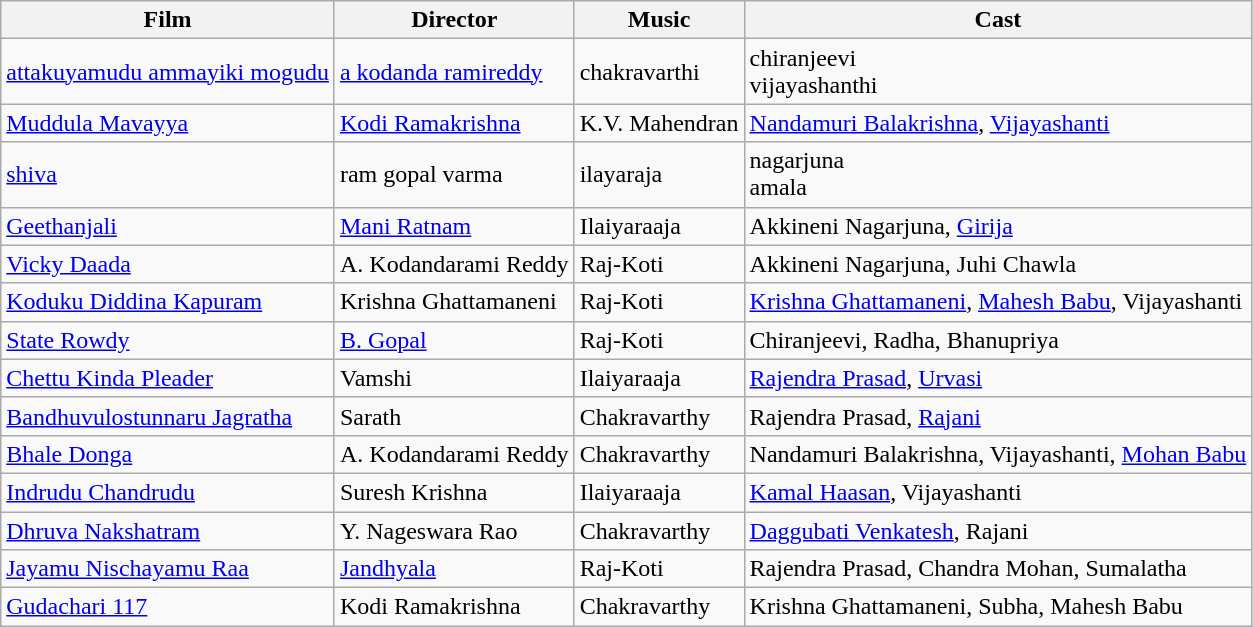<table class="wikitable">
<tr>
<th>Film</th>
<th>Director</th>
<th>Music</th>
<th>Cast</th>
</tr>
<tr>
<td><a href='#'>attakuyamudu ammayiki mogudu</a></td>
<td><a href='#'>a kodanda ramireddy</a></td>
<td>chakravarthi</td>
<td>chiranjeevi<br>vijayashanthi</td>
</tr>
<tr>
<td><a href='#'>Muddula Mavayya</a></td>
<td><a href='#'>Kodi Ramakrishna</a></td>
<td>K.V. Mahendran</td>
<td><a href='#'>Nandamuri Balakrishna</a>, <a href='#'>Vijayashanti</a></td>
</tr>
<tr>
<td><a href='#'>shiva</a></td>
<td>ram gopal varma</td>
<td>ilayaraja</td>
<td>nagarjuna<br>amala</td>
</tr>
<tr>
<td><a href='#'>Geethanjali</a></td>
<td><a href='#'>Mani Ratnam</a></td>
<td>Ilaiyaraaja</td>
<td>Akkineni Nagarjuna, <a href='#'>Girija</a></td>
</tr>
<tr>
<td><a href='#'>Vicky Daada</a></td>
<td>A. Kodandarami Reddy</td>
<td>Raj-Koti</td>
<td>Akkineni Nagarjuna, Juhi Chawla</td>
</tr>
<tr>
<td><a href='#'>Koduku Diddina Kapuram</a></td>
<td>Krishna Ghattamaneni</td>
<td>Raj-Koti</td>
<td><a href='#'>Krishna Ghattamaneni</a>, <a href='#'>Mahesh Babu</a>, Vijayashanti</td>
</tr>
<tr>
<td><a href='#'>State Rowdy</a></td>
<td><a href='#'>B. Gopal</a></td>
<td>Raj-Koti</td>
<td>Chiranjeevi, Radha, Bhanupriya</td>
</tr>
<tr>
<td><a href='#'>Chettu Kinda Pleader</a></td>
<td>Vamshi</td>
<td>Ilaiyaraaja</td>
<td><a href='#'>Rajendra Prasad</a>, <a href='#'>Urvasi</a></td>
</tr>
<tr>
<td><a href='#'>Bandhuvulostunnaru Jagratha</a></td>
<td>Sarath</td>
<td>Chakravarthy</td>
<td>Rajendra Prasad, <a href='#'>Rajani</a></td>
</tr>
<tr>
<td><a href='#'>Bhale Donga</a></td>
<td>A. Kodandarami Reddy</td>
<td>Chakravarthy</td>
<td>Nandamuri Balakrishna, Vijayashanti, <a href='#'>Mohan Babu</a></td>
</tr>
<tr>
<td><a href='#'>Indrudu Chandrudu</a></td>
<td>Suresh Krishna</td>
<td>Ilaiyaraaja</td>
<td><a href='#'>Kamal Haasan</a>, Vijayashanti</td>
</tr>
<tr>
<td><a href='#'>Dhruva Nakshatram</a></td>
<td>Y. Nageswara Rao</td>
<td>Chakravarthy</td>
<td><a href='#'>Daggubati Venkatesh</a>, Rajani</td>
</tr>
<tr>
<td><a href='#'>Jayamu Nischayamu Raa</a></td>
<td><a href='#'>Jandhyala</a></td>
<td>Raj-Koti</td>
<td>Rajendra Prasad, Chandra Mohan, Sumalatha</td>
</tr>
<tr>
<td><a href='#'>Gudachari 117</a></td>
<td>Kodi Ramakrishna</td>
<td>Chakravarthy</td>
<td>Krishna Ghattamaneni, Subha, Mahesh Babu</td>
</tr>
</table>
